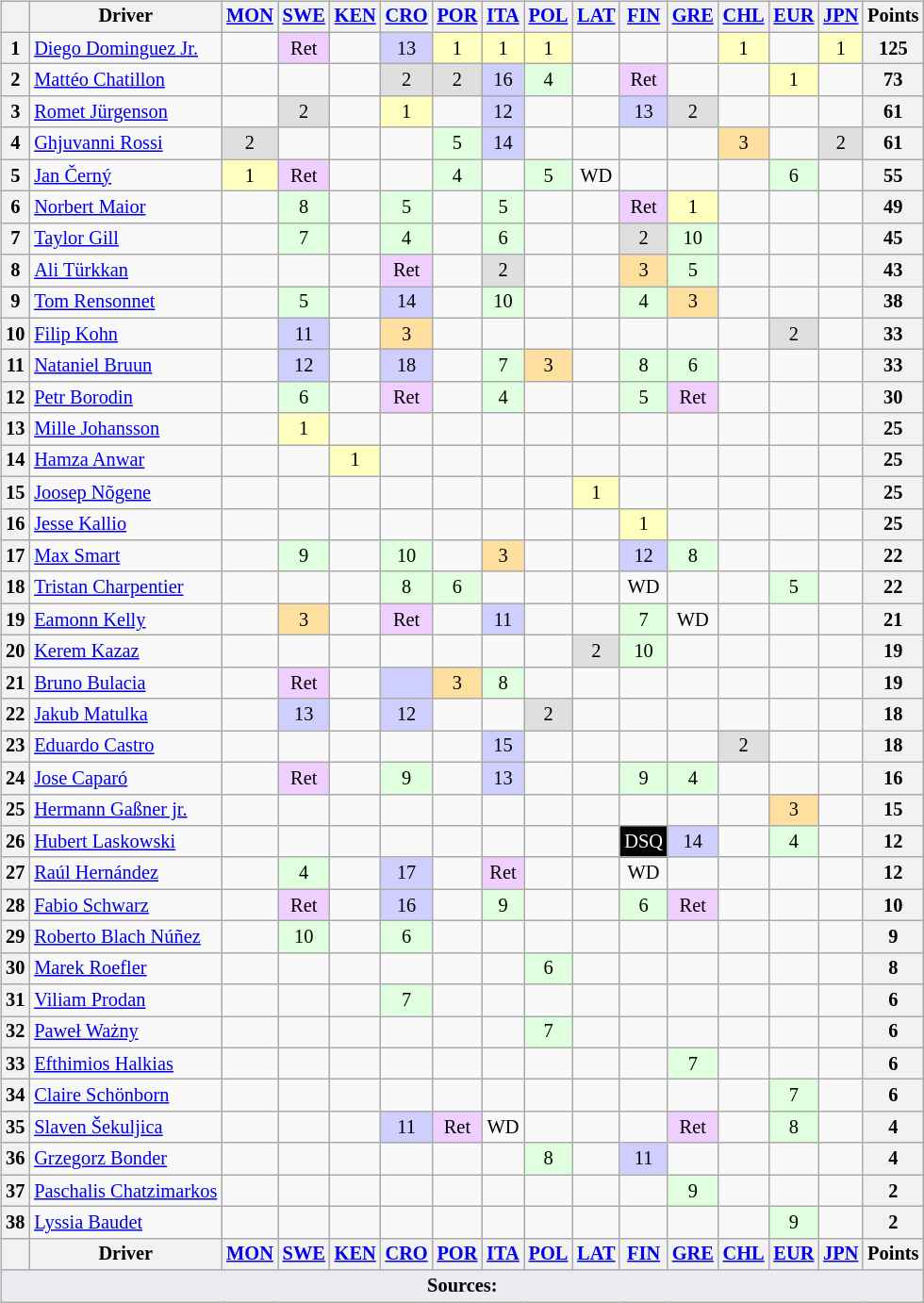<table>
<tr>
<td valign="top"><br><table class="wikitable" style="font-size: 85%; text-align: center">
<tr valign="top">
<th valign="middle"></th>
<th valign="middle">Driver</th>
<th><a href='#'>MON</a><br></th>
<th><a href='#'>SWE</a><br></th>
<th><a href='#'>KEN</a><br></th>
<th><a href='#'>CRO</a><br></th>
<th><a href='#'>POR</a><br></th>
<th><a href='#'>ITA</a><br></th>
<th><a href='#'>POL</a><br></th>
<th><a href='#'>LAT</a><br></th>
<th><a href='#'>FIN</a><br></th>
<th><a href='#'>GRE</a><br></th>
<th><a href='#'>CHL</a><br></th>
<th><a href='#'>EUR</a><br></th>
<th><a href='#'>JPN</a><br></th>
<th valign="middle">Points</th>
</tr>
<tr>
<th>1</th>
<td align="left"> <a href='#'>Diego Dominguez Jr.</a></td>
<td></td>
<td style="background:#efcfff">Ret</td>
<td></td>
<td style="background:#cfcfff">13</td>
<td style="background:#ffffbf">1</td>
<td style="background:#ffffbf">1</td>
<td style="background:#ffffbf">1</td>
<td></td>
<td></td>
<td></td>
<td style="background:#ffffbf">1</td>
<td></td>
<td style="background:#ffffbf">1</td>
<th>125</th>
</tr>
<tr>
<th>2</th>
<td align="left"> <a href='#'>Mattéo Chatillon</a></td>
<td></td>
<td></td>
<td></td>
<td style="background:#dfdfdf">2</td>
<td style="background:#dfdfdf">2</td>
<td style="background:#cfcfff">16</td>
<td style="background:#dfffdf">4</td>
<td></td>
<td style="background:#efcfff">Ret</td>
<td></td>
<td></td>
<td style="background:#ffffbf">1</td>
<td></td>
<th>73</th>
</tr>
<tr>
<th>3</th>
<td align="left"> <a href='#'>Romet Jürgenson</a></td>
<td></td>
<td style="background:#dfdfdf">2</td>
<td></td>
<td style="background:#ffffbf">1</td>
<td></td>
<td style="background:#cfcfff">12</td>
<td></td>
<td></td>
<td style="background:#cfcfff">13</td>
<td style="background:#dfdfdf">2</td>
<td></td>
<td></td>
<td></td>
<th>61</th>
</tr>
<tr>
<th>4</th>
<td align="left"> <a href='#'>Ghjuvanni Rossi</a></td>
<td style="background:#dfdfdf">2</td>
<td></td>
<td></td>
<td></td>
<td style="background:#dfffdf">5</td>
<td style="background:#cfcfff">14</td>
<td></td>
<td></td>
<td></td>
<td></td>
<td style="background:#ffdf9f">3</td>
<td></td>
<td style="background:#dfdfdf">2</td>
<th>61</th>
</tr>
<tr>
<th>5</th>
<td align="left"> <a href='#'>Jan Černý</a></td>
<td style="background:#ffffbf">1</td>
<td style="background:#efcfff">Ret</td>
<td></td>
<td></td>
<td style="background:#dfffdf">4</td>
<td></td>
<td style="background:#dfffdf">5</td>
<td>WD</td>
<td></td>
<td></td>
<td></td>
<td style="background:#dfffdf">6</td>
<td></td>
<th>55</th>
</tr>
<tr>
<th>6</th>
<td align="left"> <a href='#'>Norbert Maior</a></td>
<td></td>
<td style="background:#dfffdf">8</td>
<td></td>
<td style="background:#dfffdf">5</td>
<td></td>
<td style="background:#dfffdf">5</td>
<td></td>
<td></td>
<td style="background:#efcfff">Ret</td>
<td style="background:#ffffbf">1</td>
<td></td>
<td></td>
<td></td>
<th>49</th>
</tr>
<tr>
<th>7</th>
<td align="left"> <a href='#'>Taylor Gill</a></td>
<td></td>
<td style="background:#dfffdf">7</td>
<td></td>
<td style="background:#dfffdf">4</td>
<td></td>
<td style="background:#dfffdf">6</td>
<td></td>
<td></td>
<td style="background:#dfdfdf">2</td>
<td style="background:#dfffdf">10</td>
<td></td>
<td></td>
<td></td>
<th>45</th>
</tr>
<tr>
<th>8</th>
<td align="left"> <a href='#'>Ali Türkkan</a></td>
<td></td>
<td></td>
<td></td>
<td style="background:#efcfff">Ret</td>
<td></td>
<td style="background:#dfdfdf">2</td>
<td></td>
<td></td>
<td style="background:#ffdf9f">3</td>
<td style="background:#dfffdf">5</td>
<td></td>
<td></td>
<td></td>
<th>43</th>
</tr>
<tr>
<th>9</th>
<td align="left"> <a href='#'>Tom Rensonnet</a></td>
<td></td>
<td style="background:#dfffdf">5</td>
<td></td>
<td style="background:#cfcfff">14</td>
<td></td>
<td style="background:#dfffdf">10</td>
<td></td>
<td></td>
<td style="background:#dfffdf">4</td>
<td style="background:#ffdf9f">3</td>
<td></td>
<td></td>
<td></td>
<th>38</th>
</tr>
<tr>
<th>10</th>
<td align="left"> <a href='#'>Filip Kohn</a></td>
<td></td>
<td style="background:#cfcfff">11</td>
<td></td>
<td style="background:#ffdf9f">3</td>
<td></td>
<td></td>
<td></td>
<td></td>
<td></td>
<td></td>
<td></td>
<td style="background:#dfdfdf">2</td>
<td></td>
<th>33</th>
</tr>
<tr>
<th>11</th>
<td align="left"> <a href='#'>Nataniel Bruun</a></td>
<td></td>
<td style="background:#cfcfff">12</td>
<td></td>
<td style="background:#cfcfff">18</td>
<td></td>
<td style="background:#dfffdf">7</td>
<td style="background:#ffdf9f">3</td>
<td></td>
<td style="background:#dfffdf">8</td>
<td style="background:#dfffdf">6</td>
<td></td>
<td></td>
<td></td>
<th>33</th>
</tr>
<tr>
<th>12</th>
<td align="left"> <a href='#'>Petr Borodin</a></td>
<td></td>
<td style="background:#dfffdf">6</td>
<td></td>
<td style="background:#efcfff">Ret</td>
<td></td>
<td style="background:#dfffdf">4</td>
<td></td>
<td></td>
<td style="background:#dfffdf">5</td>
<td style="background:#efcfff">Ret</td>
<td></td>
<td></td>
<td></td>
<th>30</th>
</tr>
<tr>
<th>13</th>
<td align="left"> <a href='#'>Mille Johansson</a></td>
<td></td>
<td style="background:#ffffbf">1</td>
<td></td>
<td></td>
<td></td>
<td></td>
<td></td>
<td></td>
<td></td>
<td></td>
<td></td>
<td></td>
<td></td>
<th>25</th>
</tr>
<tr>
<th>14</th>
<td align="left"> <a href='#'>Hamza Anwar</a></td>
<td></td>
<td></td>
<td style="background:#ffffbf">1</td>
<td></td>
<td></td>
<td></td>
<td></td>
<td></td>
<td></td>
<td></td>
<td></td>
<td></td>
<td></td>
<th>25</th>
</tr>
<tr>
<th>15</th>
<td align="left"> <a href='#'>Joosep Nõgene</a></td>
<td></td>
<td></td>
<td></td>
<td></td>
<td></td>
<td></td>
<td></td>
<td style="background:#ffffbf">1</td>
<td></td>
<td></td>
<td></td>
<td></td>
<td></td>
<th>25</th>
</tr>
<tr>
<th>16</th>
<td align="left"> <a href='#'>Jesse Kallio</a></td>
<td></td>
<td></td>
<td></td>
<td></td>
<td></td>
<td></td>
<td></td>
<td></td>
<td style="background:#ffffbf">1</td>
<td></td>
<td></td>
<td></td>
<td></td>
<th>25</th>
</tr>
<tr>
<th>17</th>
<td align="left"> <a href='#'>Max Smart</a></td>
<td></td>
<td style="background:#dfffdf">9</td>
<td></td>
<td style="background:#dfffdf">10</td>
<td></td>
<td style="background:#ffdf9f">3</td>
<td></td>
<td></td>
<td style="background:#cfcfff">12</td>
<td style="background:#dfffdf">8</td>
<td></td>
<td></td>
<td></td>
<th>22</th>
</tr>
<tr>
<th>18</th>
<td align="left"> <a href='#'>Tristan Charpentier</a></td>
<td></td>
<td></td>
<td></td>
<td style="background:#dfffdf">8</td>
<td style="background:#dfffdf">6</td>
<td></td>
<td></td>
<td></td>
<td>WD</td>
<td></td>
<td></td>
<td style="background:#dfffdf">5</td>
<td></td>
<th>22</th>
</tr>
<tr>
<th>19</th>
<td align="left"> <a href='#'>Eamonn Kelly</a></td>
<td></td>
<td style="background:#ffdf9f">3</td>
<td></td>
<td style="background:#efcfff">Ret</td>
<td></td>
<td style="background:#cfcfff">11</td>
<td></td>
<td></td>
<td style="background:#dfffdf">7</td>
<td>WD</td>
<td></td>
<td></td>
<td></td>
<th>21</th>
</tr>
<tr>
<th>20</th>
<td align="left"> <a href='#'>Kerem Kazaz</a></td>
<td></td>
<td></td>
<td></td>
<td></td>
<td></td>
<td></td>
<td></td>
<td style="background:#dfdfdf">2</td>
<td style="background:#dfffdf">10</td>
<td></td>
<td></td>
<td></td>
<td></td>
<th>19</th>
</tr>
<tr>
<th>21</th>
<td align="left"> <a href='#'>Bruno Bulacia</a></td>
<td></td>
<td style="background:#efcfff">Ret</td>
<td></td>
<td style="background:#cfcfff"></td>
<td style="background:#ffdf9f">3</td>
<td style="background:#dfffdf">8</td>
<td></td>
<td></td>
<td></td>
<td></td>
<td></td>
<td></td>
<td></td>
<th>19</th>
</tr>
<tr>
<th>22</th>
<td align="left"> <a href='#'>Jakub Matulka</a></td>
<td></td>
<td style="background:#cfcfff">13</td>
<td></td>
<td style="background:#cfcfff">12</td>
<td></td>
<td></td>
<td style="background:#dfdfdf">2</td>
<td></td>
<td></td>
<td></td>
<td></td>
<td></td>
<td></td>
<th>18</th>
</tr>
<tr>
<th>23</th>
<td align="left"> <a href='#'>Eduardo Castro</a></td>
<td></td>
<td></td>
<td></td>
<td></td>
<td></td>
<td style="background:#cfcfff">15</td>
<td></td>
<td></td>
<td></td>
<td></td>
<td style="background:#dfdfdf">2</td>
<td></td>
<td></td>
<th>18</th>
</tr>
<tr>
<th>24</th>
<td align="left"> <a href='#'>Jose Caparó</a></td>
<td></td>
<td style="background:#efcfff">Ret</td>
<td></td>
<td style="background:#dfffdf">9</td>
<td></td>
<td style="background:#cfcfff">13</td>
<td></td>
<td></td>
<td style="background:#dfffdf">9</td>
<td style="background:#dfffdf">4</td>
<td></td>
<td></td>
<td></td>
<th>16</th>
</tr>
<tr>
<th>25</th>
<td align="left"> <a href='#'>Hermann Gaßner jr.</a></td>
<td></td>
<td></td>
<td></td>
<td></td>
<td></td>
<td></td>
<td></td>
<td></td>
<td></td>
<td></td>
<td></td>
<td style="background:#ffdf9f">3</td>
<td></td>
<th>15</th>
</tr>
<tr>
<th>26</th>
<td align="left"> <a href='#'>Hubert Laskowski</a></td>
<td></td>
<td></td>
<td></td>
<td></td>
<td></td>
<td></td>
<td></td>
<td></td>
<td style="background:#000000; color:white">DSQ</td>
<td style="background:#cfcfff">14</td>
<td></td>
<td style="background:#dfffdf">4</td>
<td></td>
<th>12</th>
</tr>
<tr>
<th>27</th>
<td align="left"> <a href='#'>Raúl Hernández</a></td>
<td></td>
<td style="background:#dfffdf">4</td>
<td></td>
<td style="background:#cfcfff">17</td>
<td></td>
<td style="background:#efcfff">Ret</td>
<td></td>
<td></td>
<td>WD</td>
<td></td>
<td></td>
<td></td>
<td></td>
<th>12</th>
</tr>
<tr>
<th>28</th>
<td align="left"> <a href='#'>Fabio Schwarz</a></td>
<td></td>
<td style="background:#efcfff">Ret</td>
<td></td>
<td style="background:#cfcfff">16</td>
<td></td>
<td style="background:#dfffdf">9</td>
<td></td>
<td></td>
<td style="background:#dfffdf">6</td>
<td style="background:#efcfff">Ret</td>
<td></td>
<td></td>
<td></td>
<th>10</th>
</tr>
<tr>
<th>29</th>
<td align="left"> <a href='#'>Roberto Blach Núñez</a></td>
<td></td>
<td style="background:#dfffdf">10</td>
<td></td>
<td style="background:#dfffdf">6</td>
<td></td>
<td></td>
<td></td>
<td></td>
<td></td>
<td></td>
<td></td>
<td></td>
<td></td>
<th>9</th>
</tr>
<tr>
<th>30</th>
<td align="left"> <a href='#'>Marek Roefler</a></td>
<td></td>
<td></td>
<td></td>
<td></td>
<td></td>
<td></td>
<td style="background:#dfffdf">6</td>
<td></td>
<td></td>
<td></td>
<td></td>
<td></td>
<td></td>
<th>8</th>
</tr>
<tr>
<th>31</th>
<td align="left"> <a href='#'>Viliam Prodan</a></td>
<td></td>
<td></td>
<td></td>
<td style="background:#dfffdf">7</td>
<td></td>
<td></td>
<td></td>
<td></td>
<td></td>
<td></td>
<td></td>
<td></td>
<td></td>
<th>6</th>
</tr>
<tr>
<th>32</th>
<td align="left"> <a href='#'>Paweł Ważny</a></td>
<td></td>
<td></td>
<td></td>
<td></td>
<td></td>
<td></td>
<td style="background:#dfffdf">7</td>
<td></td>
<td></td>
<td></td>
<td></td>
<td></td>
<td></td>
<th>6</th>
</tr>
<tr>
<th>33</th>
<td align="left"> <a href='#'>Efthimios Halkias</a></td>
<td></td>
<td></td>
<td></td>
<td></td>
<td></td>
<td></td>
<td></td>
<td></td>
<td></td>
<td style="background:#dfffdf">7</td>
<td></td>
<td></td>
<td></td>
<th>6</th>
</tr>
<tr>
<th>34</th>
<td align="left"> <a href='#'>Claire Schönborn</a></td>
<td></td>
<td></td>
<td></td>
<td></td>
<td></td>
<td></td>
<td></td>
<td></td>
<td></td>
<td></td>
<td></td>
<td style="background:#dfffdf">7</td>
<td></td>
<th>6</th>
</tr>
<tr>
<th>35</th>
<td align="left"> <a href='#'>Slaven Šekuljica</a></td>
<td></td>
<td></td>
<td></td>
<td style="background:#cfcfff">11</td>
<td style="background:#efcfff">Ret</td>
<td>WD</td>
<td></td>
<td></td>
<td></td>
<td style="background:#efcfff">Ret</td>
<td></td>
<td style="background:#dfffdf">8</td>
<td></td>
<th>4</th>
</tr>
<tr>
<th>36</th>
<td align="left"> <a href='#'>Grzegorz Bonder</a></td>
<td></td>
<td></td>
<td></td>
<td></td>
<td></td>
<td></td>
<td style="background:#dfffdf">8</td>
<td></td>
<td style="background:#cfcfff">11</td>
<td></td>
<td></td>
<td></td>
<td></td>
<th>4</th>
</tr>
<tr>
<th>37</th>
<td align="left"> <a href='#'>Paschalis Chatzimarkos</a></td>
<td></td>
<td></td>
<td></td>
<td></td>
<td></td>
<td></td>
<td></td>
<td></td>
<td></td>
<td style="background:#dfffdf">9</td>
<td></td>
<td></td>
<td></td>
<th>2</th>
</tr>
<tr>
<th>38</th>
<td align="left"> <a href='#'>Lyssia Baudet</a></td>
<td></td>
<td></td>
<td></td>
<td></td>
<td></td>
<td></td>
<td></td>
<td></td>
<td></td>
<td></td>
<td></td>
<td style="background:#dfffdf">9</td>
<td></td>
<th>2</th>
</tr>
<tr>
<th valign="middle"></th>
<th valign="middle">Driver</th>
<th><a href='#'>MON</a><br></th>
<th><a href='#'>SWE</a><br></th>
<th><a href='#'>KEN</a><br></th>
<th><a href='#'>CRO</a><br></th>
<th><a href='#'>POR</a><br></th>
<th><a href='#'>ITA</a><br></th>
<th><a href='#'>POL</a><br></th>
<th><a href='#'>LAT</a><br></th>
<th><a href='#'>FIN</a><br></th>
<th><a href='#'>GRE</a><br></th>
<th><a href='#'>CHL</a><br></th>
<th><a href='#'>EUR</a><br></th>
<th><a href='#'>JPN</a><br></th>
<th valign="middle">Points</th>
</tr>
<tr>
<td colspan="16" style="background-color:#EAECF0;text-align:center"><strong>Sources:</strong></td>
</tr>
</table>
</td>
<td valign="top"><br></td>
</tr>
</table>
